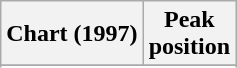<table class="wikitable plainrowheaders sortable">
<tr>
<th>Chart (1997)</th>
<th>Peak<br>position</th>
</tr>
<tr>
</tr>
<tr>
</tr>
</table>
